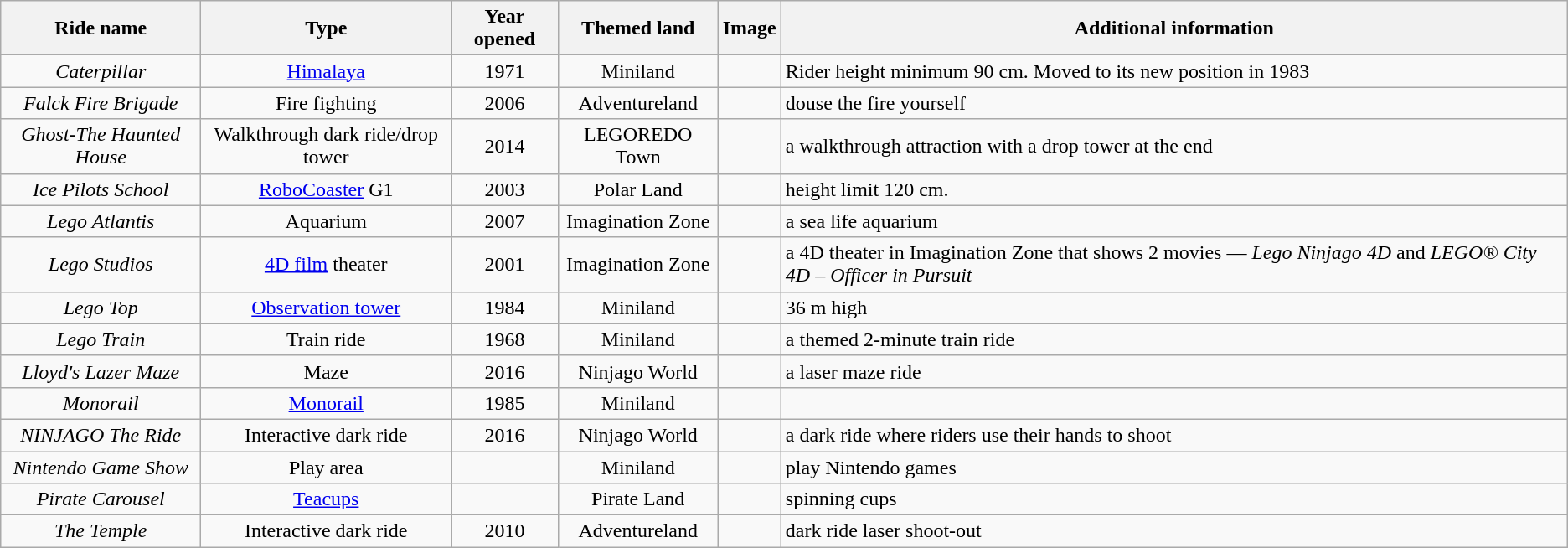<table class="wikitable sortable" style="font-size:100%;text-align:center;">
<tr>
<th>Ride name</th>
<th>Type</th>
<th>Year opened</th>
<th>Themed land</th>
<th class="unsortable">Image</th>
<th class="unsortable">Additional information</th>
</tr>
<tr>
<td><em>Caterpillar</em></td>
<td><a href='#'>Himalaya</a></td>
<td>1971</td>
<td>Miniland</td>
<td></td>
<td style="text-align:left;">Rider height minimum 90 cm. Moved to its new position in 1983</td>
</tr>
<tr>
<td><em>Falck Fire Brigade</em></td>
<td>Fire fighting</td>
<td>2006</td>
<td>Adventureland</td>
<td></td>
<td style="text-align:left;">douse the fire yourself</td>
</tr>
<tr>
<td><em>Ghost-The Haunted House</em></td>
<td>Walkthrough dark ride/drop tower</td>
<td>2014</td>
<td>LEGOREDO Town</td>
<td></td>
<td style="text-align:left;">a walkthrough attraction with a drop tower at the end</td>
</tr>
<tr>
<td><em>Ice Pilots School</em></td>
<td><a href='#'>RoboCoaster</a> G1</td>
<td>2003</td>
<td>Polar Land</td>
<td></td>
<td style="text-align:left;">height limit 120 cm.</td>
</tr>
<tr>
<td><em>Lego Atlantis</em></td>
<td>Aquarium</td>
<td>2007</td>
<td>Imagination Zone</td>
<td></td>
<td style="text-align:left;">a sea life aquarium</td>
</tr>
<tr>
<td><em>Lego Studios</em></td>
<td><a href='#'>4D film</a> theater</td>
<td>2001</td>
<td>Imagination Zone</td>
<td></td>
<td style="text-align:left;">a 4D theater in Imagination Zone that  shows 2 movies — <em>Lego Ninjago 4D</em> and <em>LEGO® City 4D – Officer in Pursuit</em></td>
</tr>
<tr>
<td><em>Lego Top</em></td>
<td><a href='#'>Observation tower</a></td>
<td>1984</td>
<td>Miniland</td>
<td></td>
<td style="text-align:left;">36 m high</td>
</tr>
<tr>
<td><em>Lego Train</em></td>
<td>Train ride</td>
<td>1968</td>
<td>Miniland</td>
<td></td>
<td style="text-align:left;">a themed 2-minute train ride</td>
</tr>
<tr>
<td><em>Lloyd's Lazer Maze</em></td>
<td>Maze</td>
<td>2016</td>
<td>Ninjago World</td>
<td></td>
<td style="text-align:left;">a laser maze ride</td>
</tr>
<tr>
<td><em>Monorail</em></td>
<td><a href='#'>Monorail</a></td>
<td>1985</td>
<td>Miniland</td>
<td></td>
<td style="text-align:left;"></td>
</tr>
<tr>
<td><em>NINJAGO The Ride</em></td>
<td>Interactive dark ride</td>
<td>2016</td>
<td>Ninjago World</td>
<td></td>
<td style="text-align:left;">a dark ride where riders use their hands to shoot</td>
</tr>
<tr>
<td><em>Nintendo Game Show</em></td>
<td>Play area</td>
<td></td>
<td>Miniland</td>
<td></td>
<td style="text-align:left;">play Nintendo games</td>
</tr>
<tr>
<td><em>Pirate Carousel</em></td>
<td><a href='#'>Teacups</a></td>
<td></td>
<td>Pirate Land</td>
<td></td>
<td style="text-align:left;">spinning cups</td>
</tr>
<tr>
<td><em>The Temple</em></td>
<td>Interactive dark ride</td>
<td>2010</td>
<td>Adventureland</td>
<td></td>
<td style="text-align:left;">dark ride laser shoot-out</td>
</tr>
</table>
